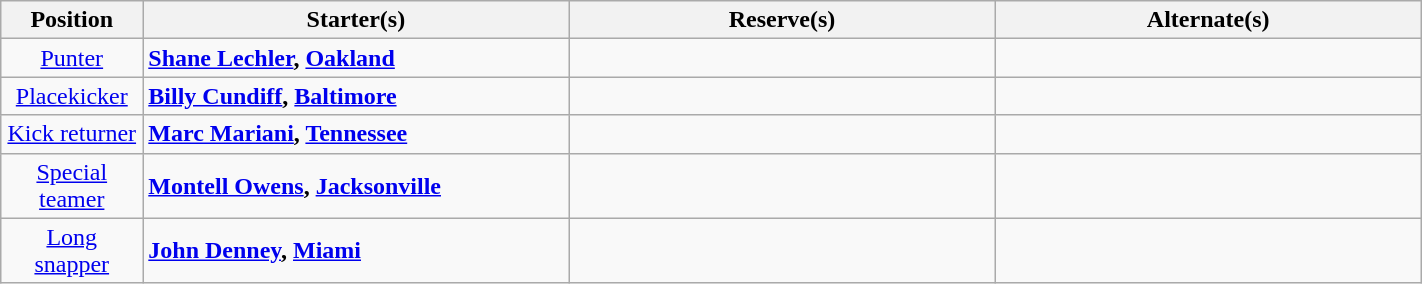<table class="wikitable" width=75%>
<tr>
<th width=10%>Position</th>
<th width=30%>Starter(s)</th>
<th width=30%>Reserve(s)</th>
<th width=30%>Alternate(s)</th>
</tr>
<tr>
<td align=center><a href='#'>Punter</a></td>
<td><strong> <a href='#'>Shane Lechler</a>, <a href='#'>Oakland</a></strong></td>
<td></td>
<td></td>
</tr>
<tr>
<td align=center><a href='#'>Placekicker</a></td>
<td><strong> <a href='#'>Billy Cundiff</a>, <a href='#'>Baltimore</a></strong></td>
<td></td>
<td></td>
</tr>
<tr>
<td align=center><a href='#'>Kick returner</a></td>
<td><strong> <a href='#'>Marc Mariani</a>, <a href='#'>Tennessee</a></strong></td>
<td></td>
<td></td>
</tr>
<tr>
<td align=center><a href='#'>Special teamer</a></td>
<td><strong> <a href='#'>Montell Owens</a>, <a href='#'>Jacksonville</a></strong></td>
<td></td>
<td></td>
</tr>
<tr>
<td align=center><a href='#'>Long snapper</a></td>
<td><strong> <a href='#'>John Denney</a>, <a href='#'>Miami</a></strong></td>
<td></td>
<td></td>
</tr>
</table>
